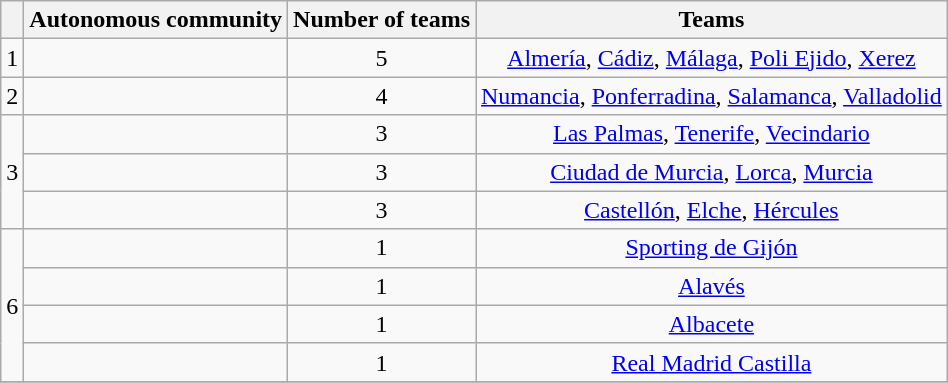<table class="wikitable">
<tr>
<th></th>
<th>Autonomous community</th>
<th>Number of teams</th>
<th>Teams</th>
</tr>
<tr>
<td>1</td>
<td></td>
<td align=center>5</td>
<td align=center><a href='#'>Almería</a>, <a href='#'>Cádiz</a>, <a href='#'>Málaga</a>, <a href='#'>Poli Ejido</a>, <a href='#'>Xerez</a></td>
</tr>
<tr>
<td>2</td>
<td></td>
<td align=center>4</td>
<td align=center><a href='#'>Numancia</a>, <a href='#'>Ponferradina</a>, <a href='#'>Salamanca</a>, <a href='#'>Valladolid</a></td>
</tr>
<tr>
<td rowspan=3>3</td>
<td></td>
<td align=center>3</td>
<td align=center><a href='#'>Las Palmas</a>, <a href='#'>Tenerife</a>, <a href='#'>Vecindario</a></td>
</tr>
<tr>
<td></td>
<td align=center>3</td>
<td align=center><a href='#'>Ciudad de Murcia</a>, <a href='#'>Lorca</a>, <a href='#'>Murcia</a></td>
</tr>
<tr>
<td></td>
<td align=center>3</td>
<td align=center><a href='#'>Castellón</a>, <a href='#'>Elche</a>, <a href='#'>Hércules</a></td>
</tr>
<tr>
<td rowspan=4>6</td>
<td></td>
<td align=center>1</td>
<td align=center><a href='#'>Sporting de Gijón</a></td>
</tr>
<tr>
<td></td>
<td align=center>1</td>
<td align=center><a href='#'>Alavés</a></td>
</tr>
<tr>
<td></td>
<td align=center>1</td>
<td align=center><a href='#'>Albacete</a></td>
</tr>
<tr>
<td></td>
<td align=center>1</td>
<td align=center><a href='#'>Real Madrid Castilla</a></td>
</tr>
<tr>
</tr>
</table>
